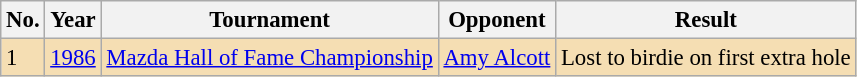<table class="wikitable" style="font-size:95%;">
<tr>
<th>No.</th>
<th>Year</th>
<th>Tournament</th>
<th>Opponent</th>
<th>Result</th>
</tr>
<tr style="background:#F5DEB3;">
<td>1</td>
<td><a href='#'>1986</a></td>
<td><a href='#'>Mazda Hall of Fame Championship</a></td>
<td> <a href='#'>Amy Alcott</a></td>
<td>Lost to birdie on first extra hole</td>
</tr>
</table>
